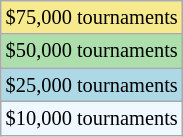<table class=wikitable style=font-size:85%>
<tr style="background:#f7e98e;">
<td>$75,000 tournaments</td>
</tr>
<tr style="background:#addfad;">
<td>$50,000 tournaments</td>
</tr>
<tr style="background:lightblue;">
<td>$25,000 tournaments</td>
</tr>
<tr style="background:#f0f8ff;">
<td>$10,000 tournaments</td>
</tr>
</table>
